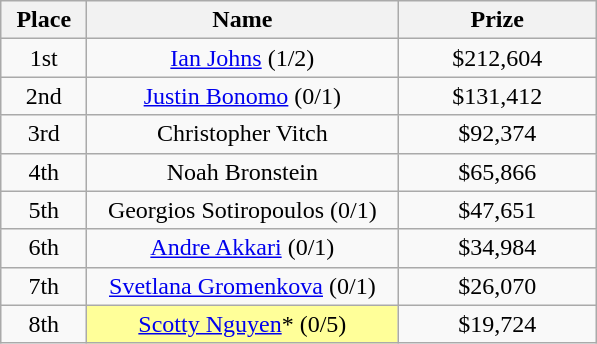<table class="wikitable">
<tr>
<th width="50">Place</th>
<th width="200">Name</th>
<th width="125">Prize</th>
</tr>
<tr>
<td align = "center">1st</td>
<td align = "center"><a href='#'>Ian Johns</a> (1/2)</td>
<td align = "center">$212,604</td>
</tr>
<tr>
<td align = "center">2nd</td>
<td align = "center"><a href='#'>Justin Bonomo</a> (0/1)</td>
<td align = "center">$131,412</td>
</tr>
<tr>
<td align = "center">3rd</td>
<td align = "center">Christopher Vitch</td>
<td align = "center">$92,374</td>
</tr>
<tr>
<td align = "center">4th</td>
<td align = "center">Noah Bronstein</td>
<td align = "center">$65,866</td>
</tr>
<tr>
<td align = "center">5th</td>
<td align = "center">Georgios Sotiropoulos (0/1)</td>
<td align = "center">$47,651</td>
</tr>
<tr>
<td align = "center">6th</td>
<td align = "center"><a href='#'>Andre Akkari</a> (0/1)</td>
<td align = "center">$34,984</td>
</tr>
<tr>
<td align = "center">7th</td>
<td align = "center"><a href='#'>Svetlana Gromenkova</a> (0/1)</td>
<td align = "center">$26,070</td>
</tr>
<tr>
<td align = "center">8th</td>
<td align = "center"  bgcolor="#FFFF99"><a href='#'>Scotty Nguyen</a>* (0/5)</td>
<td align = "center">$19,724</td>
</tr>
</table>
